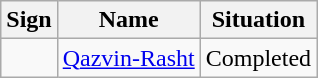<table class="wikitable">
<tr>
<th>Sign</th>
<th>Name</th>
<th>Situation</th>
</tr>
<tr>
<td></td>
<td><a href='#'>Qazvin-Rasht</a></td>
<td>Completed</td>
</tr>
</table>
